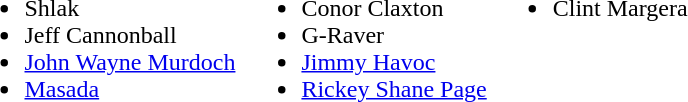<table>
<tr>
<td valign=top><br><ul><li>Shlak</li><li>Jeff Cannonball</li><li><a href='#'>John Wayne Murdoch</a></li><li><a href='#'>Masada</a></li></ul></td>
<td valign=top><br><ul><li>Conor Claxton</li><li>G-Raver</li><li><a href='#'>Jimmy Havoc</a></li><li><a href='#'>Rickey Shane Page</a></li></ul></td>
<td valign=top><br><ul><li>Clint Margera</li></ul></td>
</tr>
</table>
